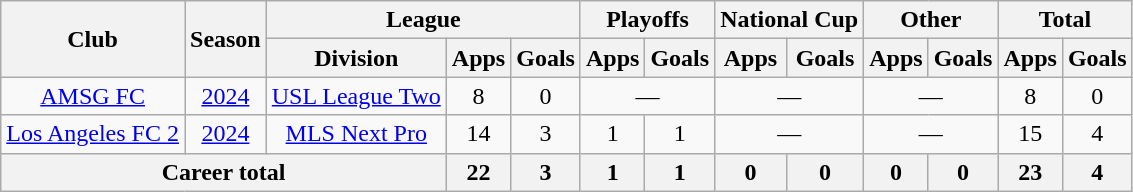<table class="wikitable" style="text-align: center">
<tr>
<th rowspan="2">Club</th>
<th rowspan="2">Season</th>
<th colspan="3">League</th>
<th colspan="2">Playoffs</th>
<th colspan="2">National Cup</th>
<th colspan="2">Other</th>
<th colspan="2">Total</th>
</tr>
<tr>
<th>Division</th>
<th>Apps</th>
<th>Goals</th>
<th>Apps</th>
<th>Goals</th>
<th>Apps</th>
<th>Goals</th>
<th>Apps</th>
<th>Goals</th>
<th>Apps</th>
<th>Goals</th>
</tr>
<tr>
<td><a href='#'>AMSG FC</a></td>
<td><a href='#'>2024</a></td>
<td><a href='#'>USL League Two</a></td>
<td>8</td>
<td>0</td>
<td colspan="2">—</td>
<td colspan="2">—</td>
<td colspan="2">—</td>
<td>8</td>
<td>0</td>
</tr>
<tr>
<td><a href='#'>Los Angeles FC 2</a></td>
<td><a href='#'>2024</a></td>
<td><a href='#'>MLS Next Pro</a></td>
<td>14</td>
<td>3</td>
<td>1</td>
<td>1</td>
<td colspan="2">—</td>
<td colspan="2">—</td>
<td>15</td>
<td>4</td>
</tr>
<tr>
<th colspan="3">Career total</th>
<th>22</th>
<th>3</th>
<th>1</th>
<th>1</th>
<th>0</th>
<th>0</th>
<th>0</th>
<th>0</th>
<th>23</th>
<th>4</th>
</tr>
</table>
